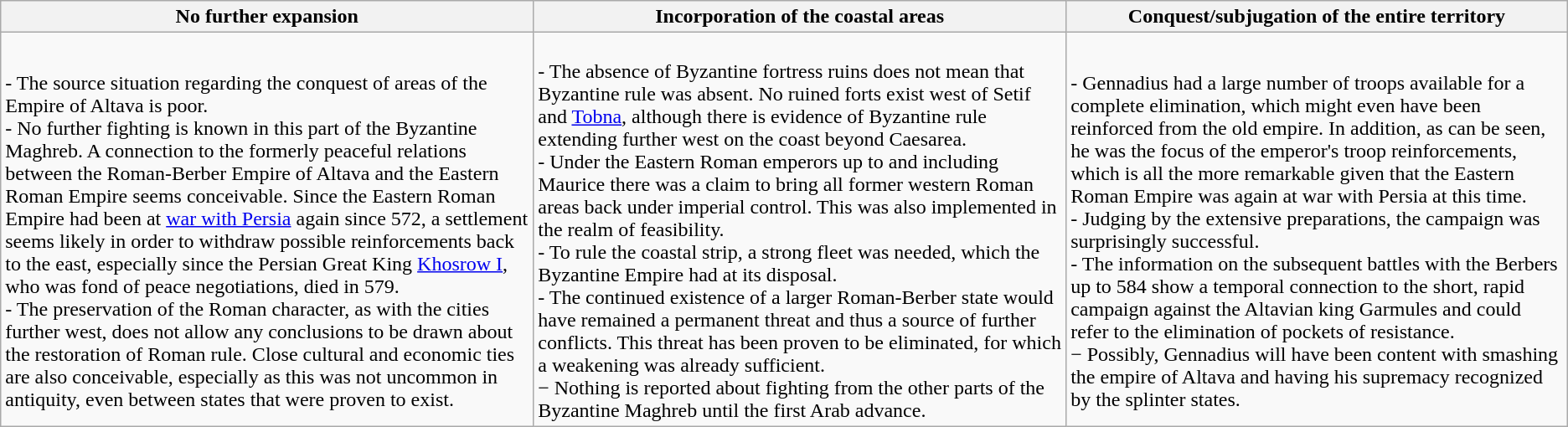<table class="wikitable toptextcells">
<tr>
<th style="width:34%">No further expansion</th>
<th style="width:34%">Incorporation of the coastal areas</th>
<th style="width:32%">Conquest/subjugation of the entire territory</th>
</tr>
<tr>
<td><br>- The source situation regarding the conquest of areas of the Empire of Altava is poor.<br>- No further fighting is known in this part of the Byzantine Maghreb. A connection to the formerly peaceful relations between the Roman-Berber Empire of Altava and the Eastern Roman Empire seems conceivable. Since the Eastern Roman Empire had been at <a href='#'>war with Persia</a> again since 572, a settlement seems likely in order to withdraw possible reinforcements back to the east, especially since the Persian Great King <a href='#'>Khosrow I</a>, who was fond of peace negotiations, died in 579.<br>- The preservation of the Roman character, as with the cities further west, does not allow any conclusions to be drawn about the restoration of Roman rule. Close cultural and economic ties are also conceivable, especially as this was not uncommon in antiquity, even between states that were proven to exist.</td>
<td><br>- The absence of Byzantine fortress ruins does not mean that Byzantine rule was absent. No ruined forts exist west of Setif and <a href='#'>Tobna</a>, although there is evidence of Byzantine rule extending further west on the coast beyond Caesarea.<br>- Under the Eastern Roman emperors up to and including Maurice there was a claim to bring all former western Roman areas back under imperial control. This was also implemented in the realm of feasibility.<br>- To rule the coastal strip, a strong fleet was needed, which the Byzantine Empire had at its disposal.<br>- The continued existence of a larger Roman-Berber state would have remained a permanent threat and thus a source of further conflicts. This threat has been proven to be eliminated, for which a weakening was already sufficient.<br>− Nothing is reported about fighting from the other parts of the Byzantine Maghreb until the first Arab advance.</td>
<td><br>- Gennadius had a large number of troops available for a complete elimination, which might even have been reinforced from the old empire. In addition, as can be seen, he was the focus of the emperor's troop reinforcements, which is all the more remarkable given that the Eastern Roman Empire was again at war with Persia at this time.<br>- Judging by the extensive preparations, the campaign was surprisingly successful.<br>- The information on the subsequent battles with the Berbers up to 584 show a temporal connection to the short, rapid campaign against the Altavian king Garmules and could refer to the elimination of pockets of resistance.<br>− Possibly, Gennadius will have been content with smashing the empire of Altava and having his supremacy recognized by the splinter states.</td>
</tr>
</table>
